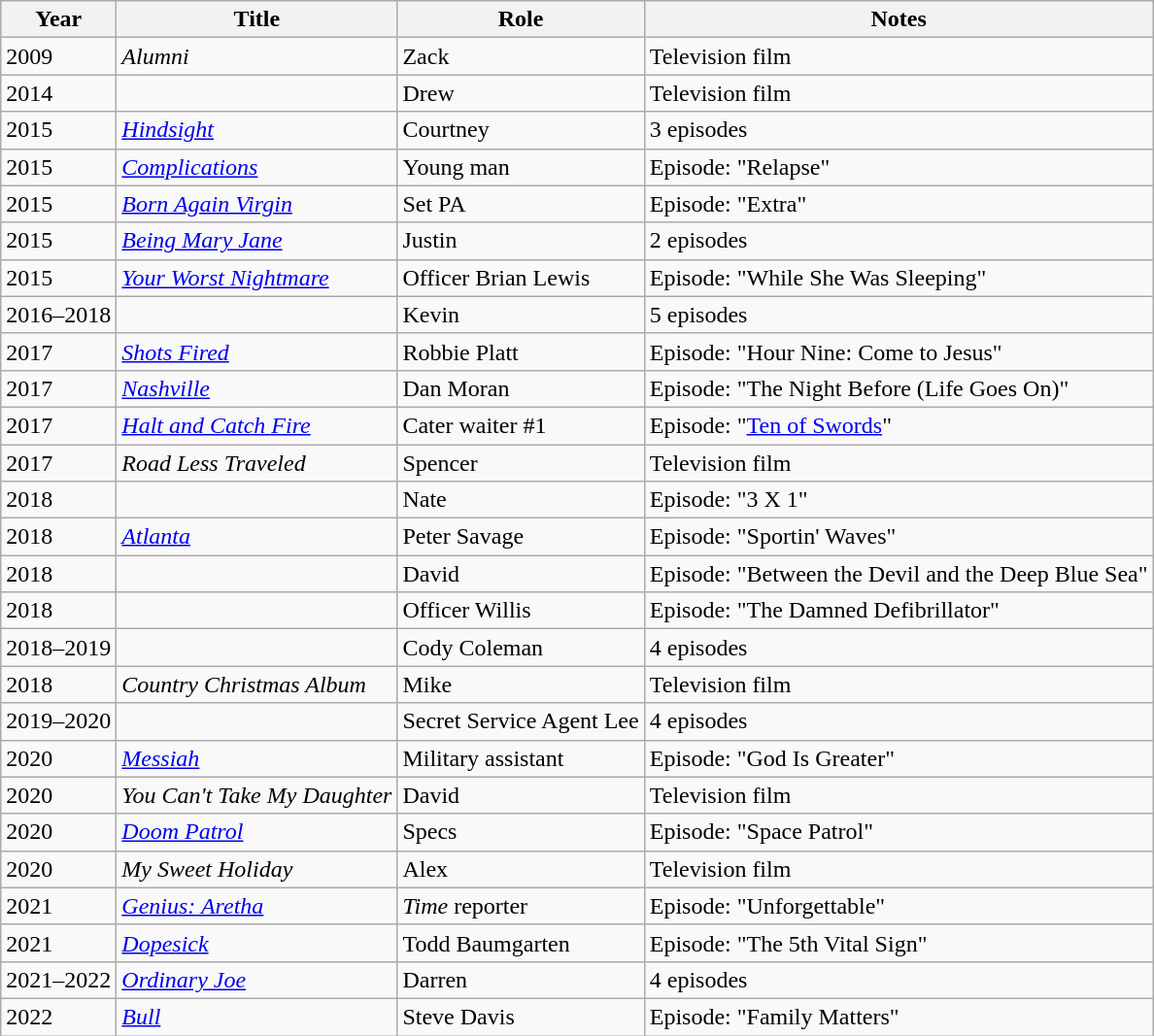<table class="wikitable sortable">
<tr>
<th>Year</th>
<th>Title</th>
<th>Role</th>
<th class="unsortable">Notes</th>
</tr>
<tr>
<td>2009</td>
<td><em>Alumni</em></td>
<td>Zack</td>
<td>Television film</td>
</tr>
<tr>
<td>2014</td>
<td><em></em></td>
<td>Drew</td>
<td>Television film</td>
</tr>
<tr>
<td>2015</td>
<td><em><a href='#'>Hindsight</a></em></td>
<td>Courtney</td>
<td>3 episodes</td>
</tr>
<tr>
<td>2015</td>
<td><em><a href='#'>Complications</a></em></td>
<td>Young man</td>
<td>Episode: "Relapse"</td>
</tr>
<tr>
<td>2015</td>
<td><em><a href='#'>Born Again Virgin</a></em></td>
<td>Set PA</td>
<td>Episode: "Extra"</td>
</tr>
<tr>
<td>2015</td>
<td><em><a href='#'>Being Mary Jane</a></em></td>
<td>Justin</td>
<td>2 episodes</td>
</tr>
<tr>
<td>2015</td>
<td><em><a href='#'>Your Worst Nightmare</a></em></td>
<td>Officer Brian Lewis</td>
<td>Episode: "While She Was Sleeping"</td>
</tr>
<tr>
<td>2016–2018</td>
<td><em></em></td>
<td>Kevin</td>
<td>5 episodes</td>
</tr>
<tr>
<td>2017</td>
<td><em><a href='#'>Shots Fired</a></em></td>
<td>Robbie Platt</td>
<td>Episode: "Hour Nine: Come to Jesus"</td>
</tr>
<tr>
<td>2017</td>
<td><em><a href='#'>Nashville</a></em></td>
<td>Dan Moran</td>
<td>Episode: "The Night Before (Life Goes On)"</td>
</tr>
<tr>
<td>2017</td>
<td><em><a href='#'>Halt and Catch Fire</a></em></td>
<td>Cater waiter #1</td>
<td>Episode: "<a href='#'>Ten of Swords</a>"</td>
</tr>
<tr>
<td>2017</td>
<td><em>Road Less Traveled</em></td>
<td>Spencer</td>
<td>Television film</td>
</tr>
<tr>
<td>2018</td>
<td><em></em></td>
<td>Nate</td>
<td>Episode: "3 X 1"</td>
</tr>
<tr>
<td>2018</td>
<td><em><a href='#'>Atlanta</a></em></td>
<td>Peter Savage</td>
<td>Episode: "Sportin' Waves"</td>
</tr>
<tr>
<td>2018</td>
<td><em></em></td>
<td>David</td>
<td>Episode: "Between the Devil and the Deep Blue Sea"</td>
</tr>
<tr>
<td>2018</td>
<td><em></em></td>
<td>Officer Willis</td>
<td>Episode: "The Damned Defibrillator"</td>
</tr>
<tr>
<td>2018–2019</td>
<td><em></em></td>
<td>Cody Coleman</td>
<td>4 episodes</td>
</tr>
<tr>
<td>2018</td>
<td><em>Country Christmas Album</em></td>
<td>Mike</td>
<td>Television film</td>
</tr>
<tr>
<td>2019–2020</td>
<td><em></em></td>
<td>Secret Service Agent Lee</td>
<td>4 episodes</td>
</tr>
<tr>
<td>2020</td>
<td><em><a href='#'>Messiah</a></em></td>
<td>Military assistant</td>
<td>Episode: "God Is Greater"</td>
</tr>
<tr>
<td>2020</td>
<td><em>You Can't Take My Daughter</em></td>
<td>David</td>
<td>Television film</td>
</tr>
<tr>
<td>2020</td>
<td><em><a href='#'>Doom Patrol</a></em></td>
<td>Specs</td>
<td>Episode: "Space Patrol"</td>
</tr>
<tr>
<td>2020</td>
<td><em>My Sweet Holiday</em></td>
<td>Alex</td>
<td>Television film</td>
</tr>
<tr>
<td>2021</td>
<td><em><a href='#'>Genius: Aretha</a></em></td>
<td><em>Time</em> reporter</td>
<td>Episode: "Unforgettable"</td>
</tr>
<tr>
<td>2021</td>
<td><em><a href='#'>Dopesick</a></em></td>
<td>Todd Baumgarten</td>
<td>Episode: "The 5th Vital Sign"</td>
</tr>
<tr>
<td>2021–2022</td>
<td><em><a href='#'>Ordinary Joe</a></em></td>
<td>Darren</td>
<td>4 episodes</td>
</tr>
<tr>
<td>2022</td>
<td><em><a href='#'>Bull</a></em></td>
<td>Steve Davis</td>
<td>Episode: "Family Matters"</td>
</tr>
</table>
